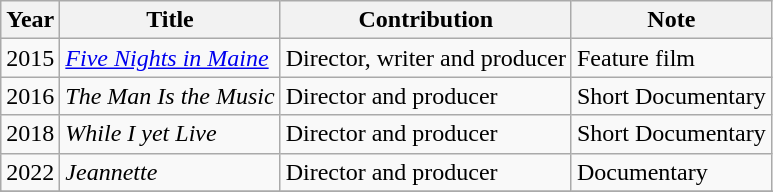<table class="wikitable sortable">
<tr>
<th>Year</th>
<th>Title</th>
<th>Contribution</th>
<th>Note</th>
</tr>
<tr>
<td>2015</td>
<td><em><a href='#'>Five Nights in Maine</a></em></td>
<td>Director, writer and producer</td>
<td>Feature film</td>
</tr>
<tr>
<td>2016</td>
<td><em>The Man Is the Music</em></td>
<td>Director and producer</td>
<td>Short Documentary</td>
</tr>
<tr>
<td>2018</td>
<td><em>While I yet Live</em></td>
<td>Director and producer</td>
<td>Short Documentary</td>
</tr>
<tr>
<td>2022</td>
<td><em>Jeannette</em></td>
<td>Director and producer</td>
<td>Documentary</td>
</tr>
<tr>
</tr>
<tr>
</tr>
</table>
